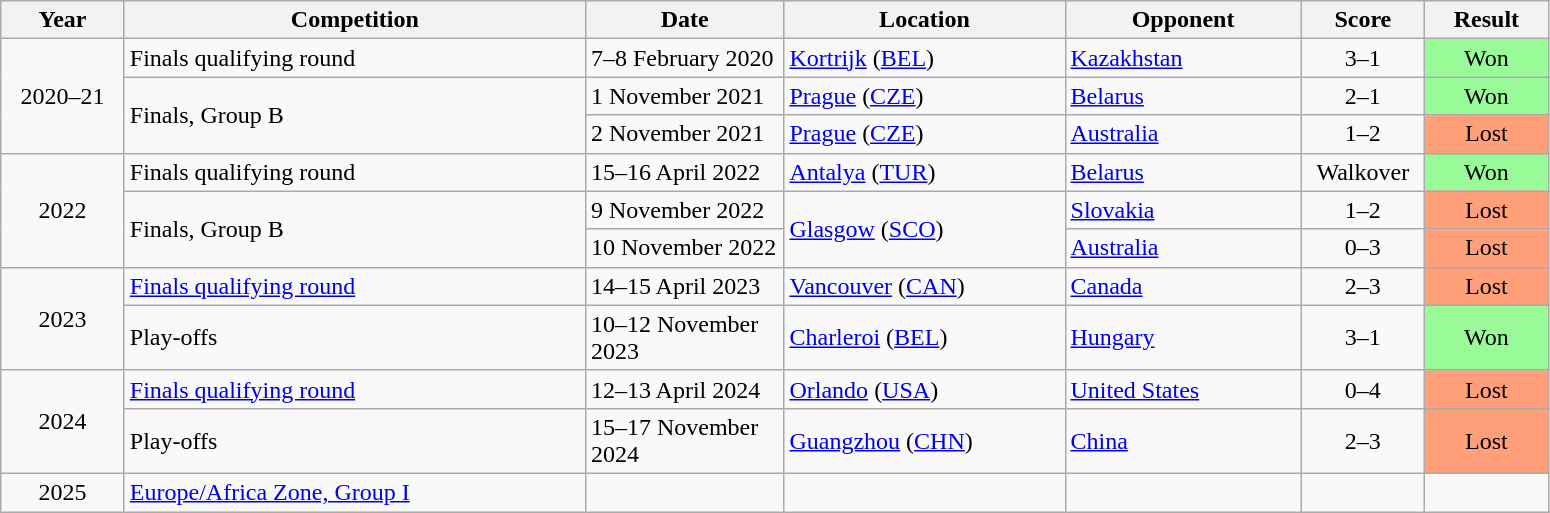<table class="wikitable">
<tr>
<th width="75">Year</th>
<th width="300">Competition</th>
<th width="125">Date</th>
<th width="180">Location</th>
<th width="150">Opponent</th>
<th width="75">Score</th>
<th width="75">Result</th>
</tr>
<tr>
<td align="center" rowspan="3">2020–21</td>
<td>Finals qualifying round</td>
<td>7–8 February 2020</td>
<td><a href='#'>Kortrijk</a> (<a href='#'>BEL</a>)</td>
<td> <a href='#'>Kazakhstan</a></td>
<td align="center">3–1</td>
<td align="center" bgcolor="#98FB98">Won</td>
</tr>
<tr>
<td rowspan="2">Finals, Group B</td>
<td>1 November 2021</td>
<td><a href='#'>Prague</a> (<a href='#'>CZE</a>)</td>
<td> <a href='#'>Belarus</a></td>
<td align="center">2–1</td>
<td align="center" bgcolor="#98FB98">Won</td>
</tr>
<tr>
<td>2 November 2021</td>
<td><a href='#'>Prague</a> (<a href='#'>CZE</a>)</td>
<td> <a href='#'>Australia</a></td>
<td align="center">1–2</td>
<td align="center" bgcolor="#FFA07A">Lost</td>
</tr>
<tr>
<td align="center" rowspan="3">2022</td>
<td>Finals qualifying round</td>
<td>15–16 April 2022</td>
<td><a href='#'>Antalya</a> (<a href='#'>TUR</a>)</td>
<td> <a href='#'>Belarus</a></td>
<td align="center">Walkover</td>
<td align="center" bgcolor="#98FB98">Won</td>
</tr>
<tr>
<td rowspan="2">Finals, Group B</td>
<td>9 November 2022</td>
<td rowspan="2"><a href='#'>Glasgow</a> (<a href='#'>SCO</a>)</td>
<td> <a href='#'>Slovakia</a></td>
<td align="center">1–2</td>
<td align="center" bgcolor="#FFA07A">Lost</td>
</tr>
<tr>
<td>10 November 2022</td>
<td> <a href='#'>Australia</a></td>
<td align="center">0–3</td>
<td align="center" bgcolor="#FFA07A">Lost</td>
</tr>
<tr>
<td align="center" rowspan="2">2023</td>
<td><a href='#'>Finals qualifying round</a></td>
<td>14–15 April 2023</td>
<td><a href='#'>Vancouver</a> (<a href='#'>CAN</a>)</td>
<td> <a href='#'>Canada</a></td>
<td align="center">2–3</td>
<td align="center" bgcolor="#FFA07A">Lost</td>
</tr>
<tr>
<td>Play-offs</td>
<td>10–12 November 2023</td>
<td><a href='#'>Charleroi</a> (<a href='#'>BEL</a>)</td>
<td> <a href='#'>Hungary</a></td>
<td align="center">3–1</td>
<td align="center" bgcolor="#98FB98">Won</td>
</tr>
<tr>
<td align="center" rowspan="2">2024</td>
<td><a href='#'>Finals qualifying round</a></td>
<td>12–13 April 2024</td>
<td><a href='#'>Orlando</a> (<a href='#'>USA</a>)</td>
<td> <a href='#'>United States</a></td>
<td align="center">0–4</td>
<td align="center" bgcolor="#FFA07A">Lost</td>
</tr>
<tr>
<td>Play-offs</td>
<td>15–17 November 2024</td>
<td><a href='#'>Guangzhou</a> (<a href='#'>CHN</a>)</td>
<td> <a href='#'>China</a></td>
<td align="center">2–3</td>
<td align="center" bgcolor="#FFA07A">Lost</td>
</tr>
<tr>
<td align="center">2025</td>
<td><a href='#'>Europe/Africa Zone, Group I</a></td>
<td></td>
<td></td>
<td></td>
<td></td>
<td></td>
</tr>
</table>
